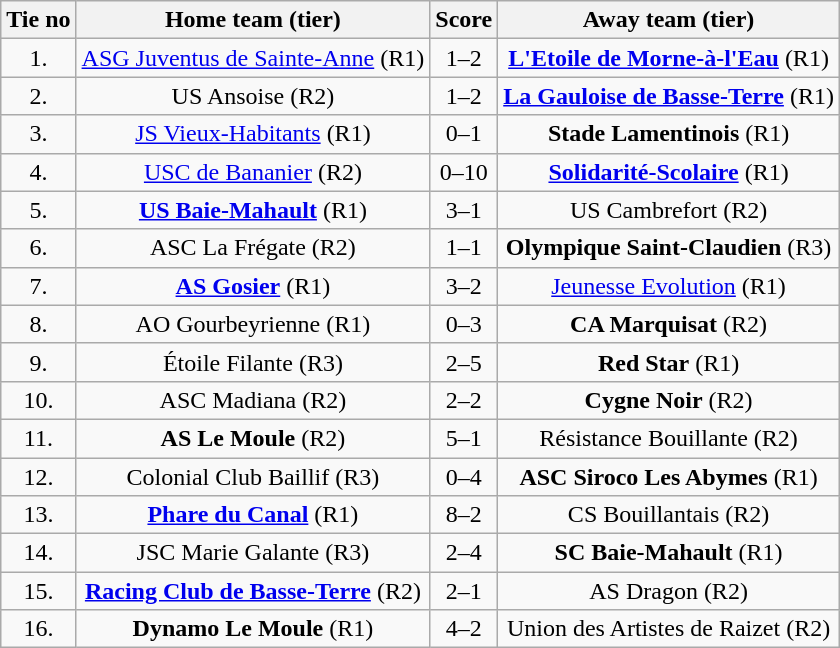<table class="wikitable" style="text-align: center">
<tr>
<th>Tie no</th>
<th>Home team (tier)</th>
<th>Score</th>
<th>Away team (tier)</th>
</tr>
<tr>
<td>1.</td>
<td> <a href='#'>ASG Juventus de Sainte-Anne</a> (R1)</td>
<td>1–2</td>
<td><strong><a href='#'>L'Etoile de Morne-à-l'Eau</a></strong> (R1) </td>
</tr>
<tr>
<td>2.</td>
<td> US Ansoise (R2)</td>
<td>1–2</td>
<td><strong><a href='#'>La Gauloise de Basse-Terre</a></strong> (R1) </td>
</tr>
<tr>
<td>3.</td>
<td> <a href='#'>JS Vieux-Habitants</a> (R1)</td>
<td>0–1</td>
<td><strong>Stade Lamentinois</strong> (R1) </td>
</tr>
<tr>
<td>4.</td>
<td> <a href='#'>USC de Bananier</a> (R2)</td>
<td>0–10</td>
<td><strong><a href='#'>Solidarité-Scolaire</a></strong> (R1) </td>
</tr>
<tr>
<td>5.</td>
<td> <strong><a href='#'>US Baie-Mahault</a></strong> (R1)</td>
<td>3–1</td>
<td>US Cambrefort (R2) </td>
</tr>
<tr>
<td>6.</td>
<td> ASC La Frégate (R2)</td>
<td>1–1 </td>
<td><strong>Olympique Saint-Claudien</strong> (R3) </td>
</tr>
<tr>
<td>7.</td>
<td> <strong><a href='#'>AS Gosier</a></strong> (R1)</td>
<td>3–2</td>
<td><a href='#'>Jeunesse Evolution</a> (R1) </td>
</tr>
<tr>
<td>8.</td>
<td> AO Gourbeyrienne (R1)</td>
<td>0–3</td>
<td><strong>CA Marquisat</strong> (R2) </td>
</tr>
<tr>
<td>9.</td>
<td> Étoile Filante (R3)</td>
<td>2–5</td>
<td><strong>Red Star</strong> (R1) </td>
</tr>
<tr>
<td>10.</td>
<td> ASC Madiana (R2)</td>
<td>2–2 </td>
<td><strong>Cygne Noir</strong> (R2) </td>
</tr>
<tr>
<td>11.</td>
<td> <strong>AS Le Moule</strong> (R2)</td>
<td>5–1</td>
<td>Résistance Bouillante (R2) </td>
</tr>
<tr>
<td>12.</td>
<td> Colonial Club Baillif (R3)</td>
<td>0–4</td>
<td><strong>ASC Siroco Les Abymes</strong> (R1) </td>
</tr>
<tr>
<td>13.</td>
<td> <strong><a href='#'>Phare du Canal</a></strong> (R1)</td>
<td>8–2</td>
<td>CS Bouillantais (R2) </td>
</tr>
<tr>
<td>14.</td>
<td> JSC Marie Galante (R3)</td>
<td>2–4</td>
<td><strong>SC Baie-Mahault</strong> (R1) </td>
</tr>
<tr>
<td>15.</td>
<td> <strong><a href='#'>Racing Club de Basse-Terre</a></strong> (R2)</td>
<td>2–1</td>
<td>AS Dragon (R2) </td>
</tr>
<tr>
<td>16.</td>
<td> <strong>Dynamo Le Moule</strong> (R1)</td>
<td>4–2</td>
<td>Union des Artistes de Raizet (R2) </td>
</tr>
</table>
